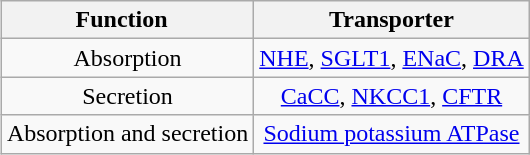<table class="wikitable" style = "float: right; margin-left:15px; text-align:center">
<tr>
<th>Function  </th>
<th>Transporter</th>
</tr>
<tr>
<td>Absorption</td>
<td><a href='#'>NHE</a>, <a href='#'>SGLT1</a>, <a href='#'>ENaC</a>, <a href='#'>DRA</a></td>
</tr>
<tr>
<td>Secretion</td>
<td><a href='#'>CaCC</a>, <a href='#'>NKCC1</a>, <a href='#'>CFTR</a></td>
</tr>
<tr>
<td>Absorption and secretion</td>
<td><a href='#'>Sodium potassium ATPase</a></td>
</tr>
</table>
